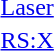<table>
<tr>
<td><a href='#'>Laser</a><br></td>
<td></td>
<td></td>
<td></td>
</tr>
<tr>
<td><a href='#'>RS:X</a><br></td>
<td></td>
<td></td>
<td></td>
</tr>
</table>
